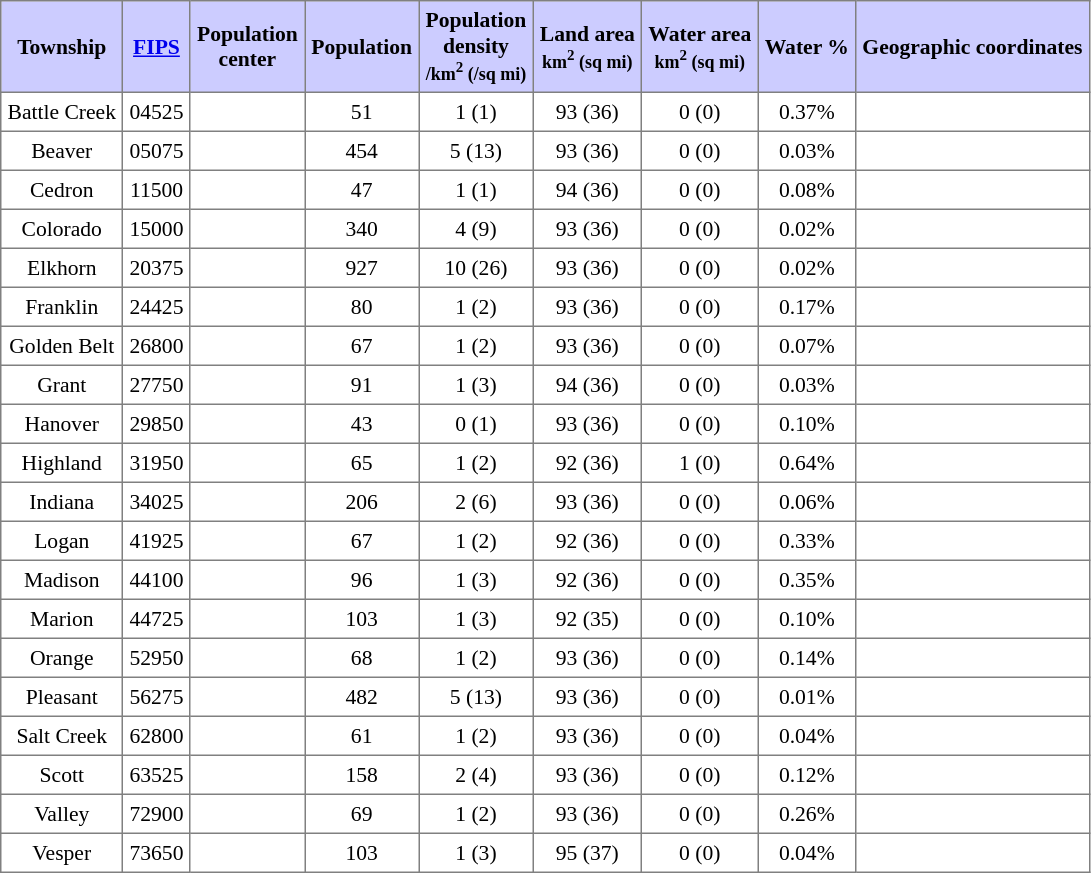<table class="toccolours" border=1 cellspacing=0 cellpadding=4 style="text-align:center; border-collapse:collapse; font-size:90%;">
<tr style="background:#ccccff">
<th>Township</th>
<th><a href='#'>FIPS</a></th>
<th>Population<br>center</th>
<th>Population</th>
<th>Population<br>density<br><small>/km<sup>2</sup> (/sq mi)</small></th>
<th>Land area<br><small>km<sup>2</sup> (sq mi)</small></th>
<th>Water area<br><small>km<sup>2</sup> (sq mi)</small></th>
<th>Water %</th>
<th>Geographic coordinates</th>
</tr>
<tr>
<td>Battle Creek</td>
<td>04525</td>
<td></td>
<td>51</td>
<td>1 (1)</td>
<td>93 (36)</td>
<td>0 (0)</td>
<td>0.37%</td>
<td></td>
</tr>
<tr>
<td>Beaver</td>
<td>05075</td>
<td></td>
<td>454</td>
<td>5 (13)</td>
<td>93 (36)</td>
<td>0 (0)</td>
<td>0.03%</td>
<td></td>
</tr>
<tr>
<td>Cedron</td>
<td>11500</td>
<td></td>
<td>47</td>
<td>1 (1)</td>
<td>94 (36)</td>
<td>0 (0)</td>
<td>0.08%</td>
<td></td>
</tr>
<tr>
<td>Colorado</td>
<td>15000</td>
<td></td>
<td>340</td>
<td>4 (9)</td>
<td>93 (36)</td>
<td>0 (0)</td>
<td>0.02%</td>
<td></td>
</tr>
<tr>
<td>Elkhorn</td>
<td>20375</td>
<td></td>
<td>927</td>
<td>10 (26)</td>
<td>93 (36)</td>
<td>0 (0)</td>
<td>0.02%</td>
<td></td>
</tr>
<tr>
<td>Franklin</td>
<td>24425</td>
<td></td>
<td>80</td>
<td>1 (2)</td>
<td>93 (36)</td>
<td>0 (0)</td>
<td>0.17%</td>
<td></td>
</tr>
<tr>
<td>Golden Belt</td>
<td>26800</td>
<td></td>
<td>67</td>
<td>1 (2)</td>
<td>93 (36)</td>
<td>0 (0)</td>
<td>0.07%</td>
<td></td>
</tr>
<tr>
<td>Grant</td>
<td>27750</td>
<td></td>
<td>91</td>
<td>1 (3)</td>
<td>94 (36)</td>
<td>0 (0)</td>
<td>0.03%</td>
<td></td>
</tr>
<tr>
<td>Hanover</td>
<td>29850</td>
<td></td>
<td>43</td>
<td>0 (1)</td>
<td>93 (36)</td>
<td>0 (0)</td>
<td>0.10%</td>
<td></td>
</tr>
<tr>
<td>Highland</td>
<td>31950</td>
<td></td>
<td>65</td>
<td>1 (2)</td>
<td>92 (36)</td>
<td>1 (0)</td>
<td>0.64%</td>
<td></td>
</tr>
<tr>
<td>Indiana</td>
<td>34025</td>
<td></td>
<td>206</td>
<td>2 (6)</td>
<td>93 (36)</td>
<td>0 (0)</td>
<td>0.06%</td>
<td></td>
</tr>
<tr>
<td>Logan</td>
<td>41925</td>
<td></td>
<td>67</td>
<td>1 (2)</td>
<td>92 (36)</td>
<td>0 (0)</td>
<td>0.33%</td>
<td></td>
</tr>
<tr>
<td>Madison</td>
<td>44100</td>
<td></td>
<td>96</td>
<td>1 (3)</td>
<td>92 (36)</td>
<td>0 (0)</td>
<td>0.35%</td>
<td></td>
</tr>
<tr>
<td>Marion</td>
<td>44725</td>
<td></td>
<td>103</td>
<td>1 (3)</td>
<td>92 (35)</td>
<td>0 (0)</td>
<td>0.10%</td>
<td></td>
</tr>
<tr>
<td>Orange</td>
<td>52950</td>
<td></td>
<td>68</td>
<td>1 (2)</td>
<td>93 (36)</td>
<td>0 (0)</td>
<td>0.14%</td>
<td></td>
</tr>
<tr>
<td>Pleasant</td>
<td>56275</td>
<td></td>
<td>482</td>
<td>5 (13)</td>
<td>93 (36)</td>
<td>0 (0)</td>
<td>0.01%</td>
<td></td>
</tr>
<tr>
<td>Salt Creek</td>
<td>62800</td>
<td></td>
<td>61</td>
<td>1 (2)</td>
<td>93 (36)</td>
<td>0 (0)</td>
<td>0.04%</td>
<td></td>
</tr>
<tr>
<td>Scott</td>
<td>63525</td>
<td></td>
<td>158</td>
<td>2 (4)</td>
<td>93 (36)</td>
<td>0 (0)</td>
<td>0.12%</td>
<td></td>
</tr>
<tr>
<td>Valley</td>
<td>72900</td>
<td></td>
<td>69</td>
<td>1 (2)</td>
<td>93 (36)</td>
<td>0 (0)</td>
<td>0.26%</td>
<td></td>
</tr>
<tr>
<td>Vesper</td>
<td>73650</td>
<td></td>
<td>103</td>
<td>1 (3)</td>
<td>95 (37)</td>
<td>0 (0)</td>
<td>0.04%</td>
<td></td>
</tr>
</table>
